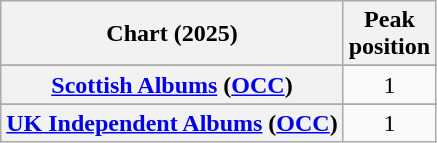<table class="wikitable sortable plainrowheaders" style="text-align:center">
<tr>
<th scope="col">Chart (2025)</th>
<th scope="col">Peak<br>position</th>
</tr>
<tr>
</tr>
<tr>
</tr>
<tr>
<th scope=row><a href='#'>Scottish Albums</a> (<a href='#'>OCC</a>)</th>
<td align="center">1</td>
</tr>
<tr>
</tr>
<tr>
</tr>
<tr>
<th scope="row"><a href='#'>UK Independent Albums</a> (<a href='#'>OCC</a>)</th>
<td>1</td>
</tr>
</table>
